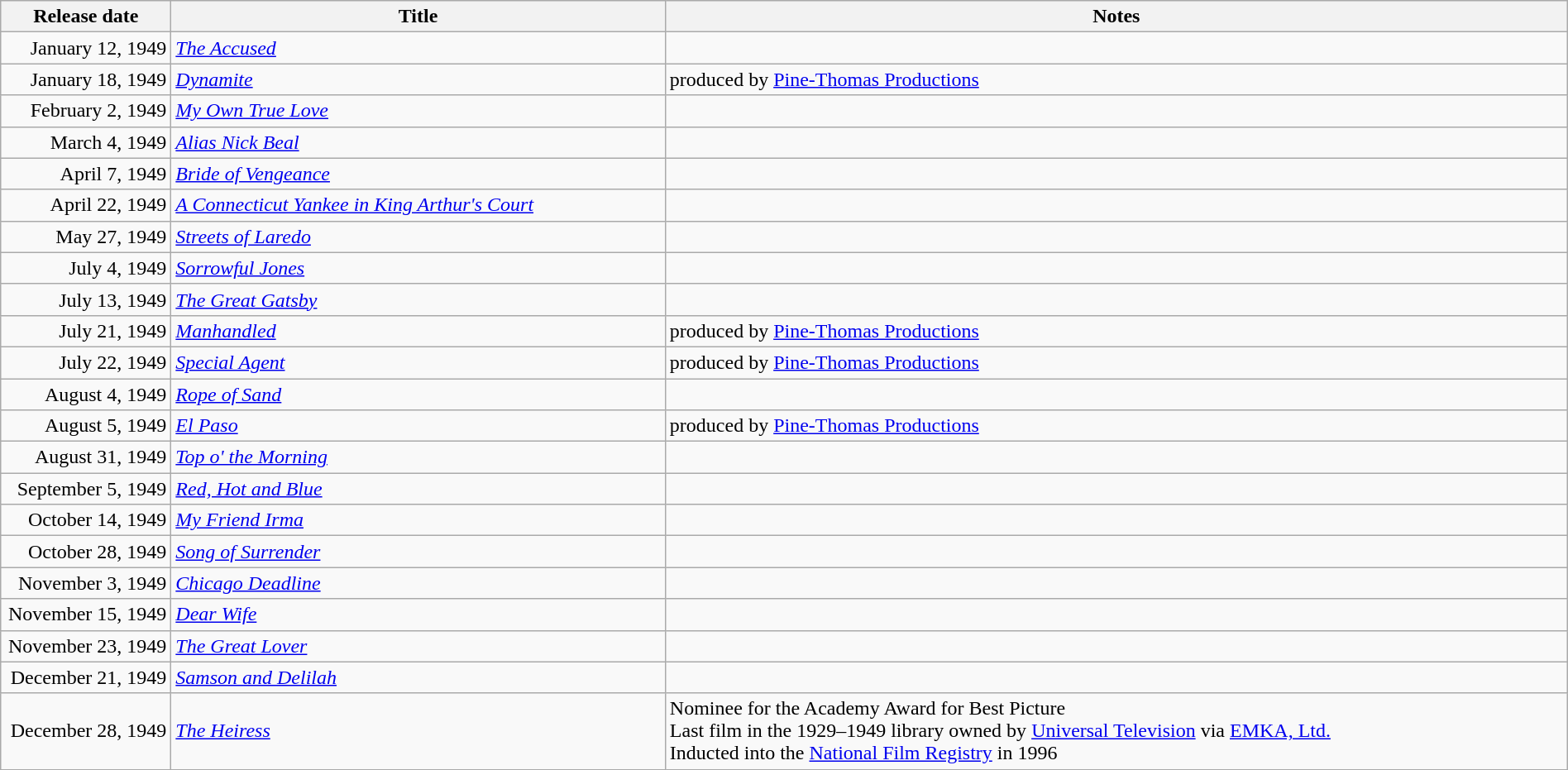<table class="wikitable sortable" style="width:100%;">
<tr>
<th scope="col" style="width:130px;">Release date</th>
<th>Title</th>
<th>Notes</th>
</tr>
<tr>
<td style="text-align:right;">January 12, 1949</td>
<td><em><a href='#'>The Accused</a></em></td>
<td></td>
</tr>
<tr>
<td style="text-align:right;">January 18, 1949</td>
<td><em><a href='#'>Dynamite</a></em></td>
<td>produced by <a href='#'>Pine-Thomas Productions</a></td>
</tr>
<tr>
<td style="text-align:right;">February 2, 1949</td>
<td><em><a href='#'>My Own True Love</a></em></td>
<td></td>
</tr>
<tr>
<td style="text-align:right;">March 4, 1949</td>
<td><em><a href='#'>Alias Nick Beal</a></em></td>
<td></td>
</tr>
<tr>
<td style="text-align:right;">April 7, 1949</td>
<td><em><a href='#'>Bride of Vengeance</a></em></td>
<td></td>
</tr>
<tr>
<td style="text-align:right;">April 22, 1949</td>
<td><em><a href='#'>A Connecticut Yankee in King Arthur's Court</a></em></td>
<td></td>
</tr>
<tr>
<td style="text-align:right;">May 27, 1949</td>
<td><em><a href='#'>Streets of Laredo</a></em></td>
<td></td>
</tr>
<tr>
<td style="text-align:right;">July 4, 1949</td>
<td><em><a href='#'>Sorrowful Jones</a></em></td>
<td></td>
</tr>
<tr>
<td style="text-align:right;">July 13, 1949</td>
<td><em><a href='#'>The Great Gatsby</a></em></td>
<td></td>
</tr>
<tr>
<td style="text-align:right;">July 21, 1949</td>
<td><em><a href='#'>Manhandled</a></em></td>
<td>produced by <a href='#'>Pine-Thomas Productions</a></td>
</tr>
<tr>
<td style="text-align:right;">July 22, 1949</td>
<td><em><a href='#'>Special Agent</a></em></td>
<td>produced by <a href='#'>Pine-Thomas Productions</a></td>
</tr>
<tr>
<td style="text-align:right;">August 4, 1949</td>
<td><em><a href='#'>Rope of Sand</a></em></td>
<td></td>
</tr>
<tr>
<td style="text-align:right;">August 5, 1949</td>
<td><em><a href='#'>El Paso</a></em></td>
<td>produced by <a href='#'>Pine-Thomas Productions</a></td>
</tr>
<tr>
<td style="text-align:right;">August 31, 1949</td>
<td><em><a href='#'>Top o' the Morning</a></em></td>
<td></td>
</tr>
<tr>
<td style="text-align:right;">September 5, 1949</td>
<td><em><a href='#'>Red, Hot and Blue</a></em></td>
<td></td>
</tr>
<tr>
<td style="text-align:right;">October 14, 1949</td>
<td><em><a href='#'>My Friend Irma</a></em></td>
<td></td>
</tr>
<tr>
<td style="text-align:right;">October 28, 1949</td>
<td><em><a href='#'>Song of Surrender</a></em></td>
<td></td>
</tr>
<tr>
<td style="text-align:right;">November 3, 1949</td>
<td><em><a href='#'>Chicago Deadline</a></em></td>
<td></td>
</tr>
<tr>
<td style="text-align:right;">November 15, 1949</td>
<td><em><a href='#'>Dear Wife</a></em></td>
<td></td>
</tr>
<tr>
<td style="text-align:right;">November 23, 1949</td>
<td><em><a href='#'>The Great Lover</a></em></td>
<td></td>
</tr>
<tr>
<td style="text-align:right;">December 21, 1949</td>
<td><em><a href='#'>Samson and Delilah</a></em></td>
<td></td>
</tr>
<tr>
<td style="text-align:right;">December 28, 1949</td>
<td><em><a href='#'>The Heiress</a></em></td>
<td>Nominee for the Academy Award for Best Picture <br> Last film in the 1929–1949 library owned by <a href='#'>Universal Television</a> via <a href='#'>EMKA, Ltd.</a><br>Inducted into the <a href='#'>National Film Registry</a> in 1996</td>
</tr>
</table>
